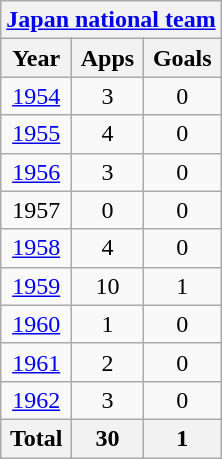<table class="wikitable" style="text-align:center">
<tr>
<th colspan=3><a href='#'>Japan national team</a></th>
</tr>
<tr>
<th>Year</th>
<th>Apps</th>
<th>Goals</th>
</tr>
<tr>
<td><a href='#'>1954</a></td>
<td>3</td>
<td>0</td>
</tr>
<tr>
<td><a href='#'>1955</a></td>
<td>4</td>
<td>0</td>
</tr>
<tr>
<td><a href='#'>1956</a></td>
<td>3</td>
<td>0</td>
</tr>
<tr>
<td>1957</td>
<td>0</td>
<td>0</td>
</tr>
<tr>
<td><a href='#'>1958</a></td>
<td>4</td>
<td>0</td>
</tr>
<tr>
<td><a href='#'>1959</a></td>
<td>10</td>
<td>1</td>
</tr>
<tr>
<td><a href='#'>1960</a></td>
<td>1</td>
<td>0</td>
</tr>
<tr>
<td><a href='#'>1961</a></td>
<td>2</td>
<td>0</td>
</tr>
<tr>
<td><a href='#'>1962</a></td>
<td>3</td>
<td>0</td>
</tr>
<tr>
<th>Total</th>
<th>30</th>
<th>1</th>
</tr>
</table>
